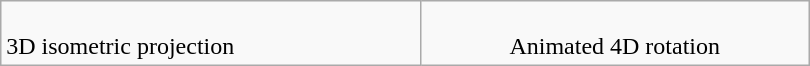<table class="wikitable" style="width:540px;">
<tr>
<td><br>3D isometric projection</td>
<td align=center><br>Animated 4D rotation</td>
</tr>
</table>
